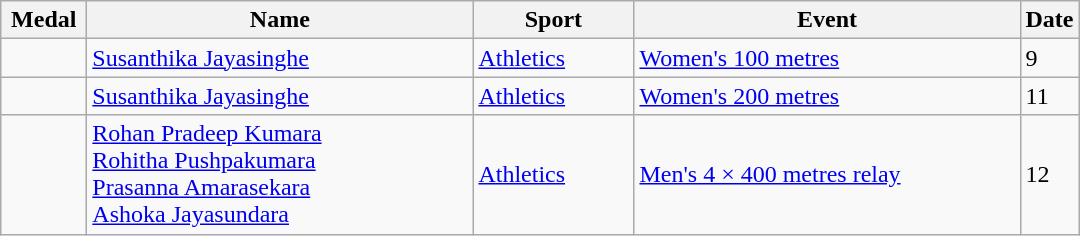<table class="wikitable sortable" style="font-size:100%">
<tr>
<th width="50">Medal</th>
<th width="250">Name</th>
<th width="100">Sport</th>
<th width="250">Event</th>
<th>Date</th>
</tr>
<tr>
<td></td>
<td><a href='#'>Susanthika Jayasinghe</a></td>
<td><a href='#'>Athletics</a></td>
<td><a href='#'>Women's 100 metres</a></td>
<td>9</td>
</tr>
<tr>
<td></td>
<td><a href='#'>Susanthika Jayasinghe</a></td>
<td><a href='#'>Athletics</a></td>
<td><a href='#'>Women's 200 metres</a></td>
<td>11</td>
</tr>
<tr>
<td></td>
<td><a href='#'>Rohan Pradeep Kumara</a><br><a href='#'>Rohitha Pushpakumara</a><br><a href='#'>Prasanna Amarasekara</a><br><a href='#'>Ashoka Jayasundara</a></td>
<td><a href='#'>Athletics</a></td>
<td><a href='#'>Men's 4 × 400 metres relay</a></td>
<td>12</td>
</tr>
</table>
